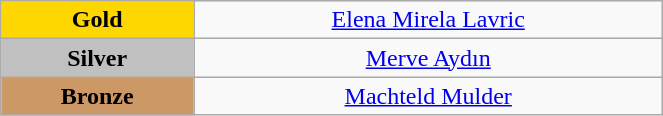<table class="wikitable" style="text-align:center; " width="35%">
<tr>
<td bgcolor="gold"><strong>Gold</strong></td>
<td><a href='#'>Elena Mirela Lavric</a><br>  <small><em></em></small></td>
</tr>
<tr>
<td bgcolor="silver"><strong>Silver</strong></td>
<td><a href='#'>Merve Aydın</a><br>  <small><em></em></small></td>
</tr>
<tr>
<td bgcolor="CC9966"><strong>Bronze</strong></td>
<td><a href='#'>Machteld Mulder</a><br>  <small><em></em></small></td>
</tr>
</table>
